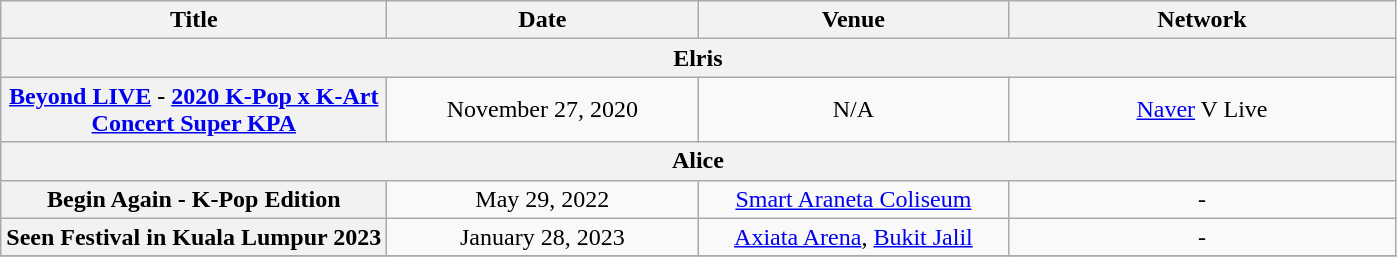<table class="wikitable plainrowheaders" style="text-align:center;">
<tr>
<th scope="col" width="250">Title</th>
<th scope="col" width="200">Date</th>
<th scope="col" width="200">Venue</th>
<th scope="col" width="250">Network</th>
</tr>
<tr>
<th colspan="4">Elris</th>
</tr>
<tr>
<th scope="row" align="center"><a href='#'>Beyond LIVE</a> - <a href='#'>2020 K-Pop x K-Art Concert Super KPA</a></th>
<td>November 27, 2020</td>
<td>N/A</td>
<td><a href='#'>Naver</a> V Live</td>
</tr>
<tr>
<th colspan="4">Alice</th>
</tr>
<tr>
<th scope="row" align="center">Begin Again - K-Pop Edition</th>
<td>May 29, 2022</td>
<td><a href='#'>Smart Araneta Coliseum</a></td>
<td>-</td>
</tr>
<tr>
<th scope="row" align="center">Seen Festival in Kuala Lumpur 2023</th>
<td>January 28, 2023</td>
<td><a href='#'>Axiata Arena</a>, <a href='#'>Bukit Jalil</a></td>
<td>-</td>
</tr>
<tr>
</tr>
</table>
